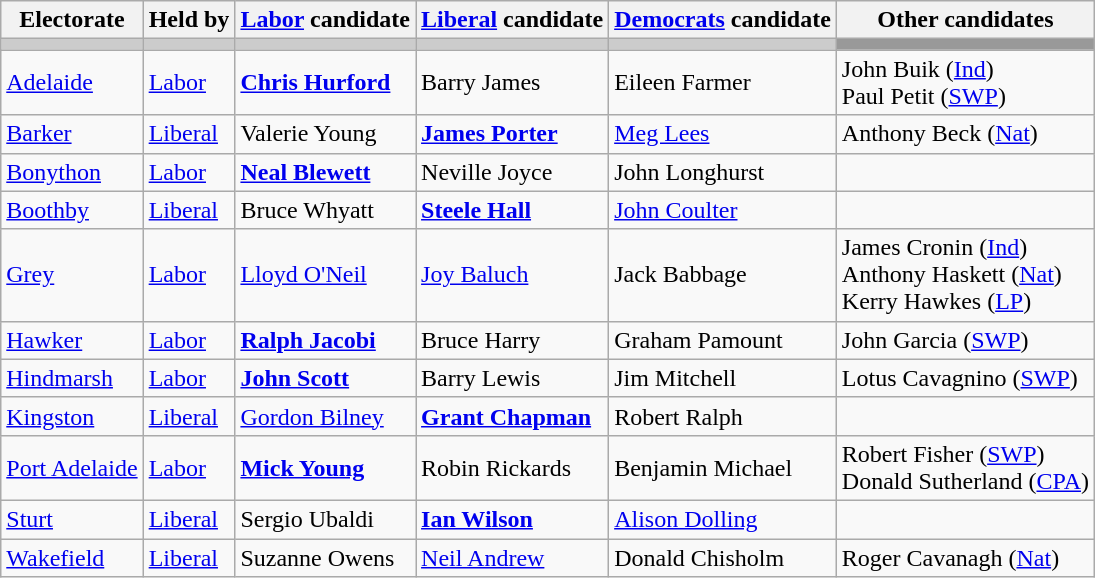<table class="wikitable">
<tr>
<th>Electorate</th>
<th>Held by</th>
<th><a href='#'>Labor</a> candidate</th>
<th><a href='#'>Liberal</a> candidate</th>
<th><a href='#'>Democrats</a> candidate</th>
<th>Other candidates</th>
</tr>
<tr bgcolor="#cccccc">
<td></td>
<td></td>
<td></td>
<td></td>
<td></td>
<td bgcolor="#999999"></td>
</tr>
<tr>
<td><a href='#'>Adelaide</a></td>
<td><a href='#'>Labor</a></td>
<td><strong><a href='#'>Chris Hurford</a></strong></td>
<td>Barry James</td>
<td>Eileen Farmer</td>
<td>John Buik (<a href='#'>Ind</a>)<br>Paul Petit (<a href='#'>SWP</a>)</td>
</tr>
<tr>
<td><a href='#'>Barker</a></td>
<td><a href='#'>Liberal</a></td>
<td>Valerie Young</td>
<td><strong><a href='#'>James Porter</a></strong></td>
<td><a href='#'>Meg Lees</a></td>
<td>Anthony Beck (<a href='#'>Nat</a>)</td>
</tr>
<tr>
<td><a href='#'>Bonython</a></td>
<td><a href='#'>Labor</a></td>
<td><strong><a href='#'>Neal Blewett</a></strong></td>
<td>Neville Joyce</td>
<td>John Longhurst</td>
<td></td>
</tr>
<tr>
<td><a href='#'>Boothby</a></td>
<td><a href='#'>Liberal</a></td>
<td>Bruce Whyatt</td>
<td><strong><a href='#'>Steele Hall</a></strong></td>
<td><a href='#'>John Coulter</a></td>
<td></td>
</tr>
<tr>
<td><a href='#'>Grey</a></td>
<td><a href='#'>Labor</a></td>
<td><a href='#'>Lloyd O'Neil</a></td>
<td><a href='#'>Joy Baluch</a></td>
<td>Jack Babbage</td>
<td>James Cronin (<a href='#'>Ind</a>)<br>Anthony Haskett (<a href='#'>Nat</a>)<br>Kerry Hawkes (<a href='#'>LP</a>)</td>
</tr>
<tr>
<td><a href='#'>Hawker</a></td>
<td><a href='#'>Labor</a></td>
<td><strong><a href='#'>Ralph Jacobi</a></strong></td>
<td>Bruce Harry</td>
<td>Graham Pamount</td>
<td>John Garcia (<a href='#'>SWP</a>)</td>
</tr>
<tr>
<td><a href='#'>Hindmarsh</a></td>
<td><a href='#'>Labor</a></td>
<td><strong><a href='#'>John Scott</a></strong></td>
<td>Barry Lewis</td>
<td>Jim Mitchell</td>
<td>Lotus Cavagnino (<a href='#'>SWP</a>)</td>
</tr>
<tr>
<td><a href='#'>Kingston</a></td>
<td><a href='#'>Liberal</a></td>
<td><a href='#'>Gordon Bilney</a></td>
<td><strong><a href='#'>Grant Chapman</a></strong></td>
<td>Robert Ralph</td>
<td></td>
</tr>
<tr>
<td><a href='#'>Port Adelaide</a></td>
<td><a href='#'>Labor</a></td>
<td><strong><a href='#'>Mick Young</a></strong></td>
<td>Robin Rickards</td>
<td>Benjamin Michael</td>
<td>Robert Fisher (<a href='#'>SWP</a>)<br>Donald Sutherland (<a href='#'>CPA</a>)</td>
</tr>
<tr>
<td><a href='#'>Sturt</a></td>
<td><a href='#'>Liberal</a></td>
<td>Sergio Ubaldi</td>
<td><strong><a href='#'>Ian Wilson</a></strong></td>
<td><a href='#'>Alison Dolling</a></td>
<td></td>
</tr>
<tr>
<td><a href='#'>Wakefield</a></td>
<td><a href='#'>Liberal</a></td>
<td>Suzanne Owens</td>
<td><a href='#'>Neil Andrew</a></td>
<td>Donald Chisholm</td>
<td>Roger Cavanagh (<a href='#'>Nat</a>)</td>
</tr>
</table>
